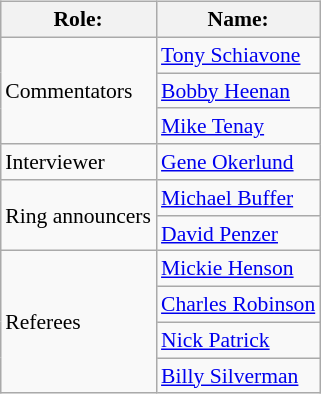<table class=wikitable style="font-size:90%; margin: 0.5em 0 0.5em 1em; float: right; clear: right;">
<tr>
<th>Role:</th>
<th>Name:</th>
</tr>
<tr>
<td rowspan=3>Commentators</td>
<td><a href='#'>Tony Schiavone</a></td>
</tr>
<tr>
<td><a href='#'>Bobby Heenan</a></td>
</tr>
<tr>
<td><a href='#'>Mike Tenay</a></td>
</tr>
<tr>
<td>Interviewer</td>
<td><a href='#'>Gene Okerlund</a></td>
</tr>
<tr>
<td rowspan=2>Ring announcers</td>
<td><a href='#'>Michael Buffer</a></td>
</tr>
<tr>
<td><a href='#'>David Penzer</a></td>
</tr>
<tr>
<td rowspan=4>Referees</td>
<td><a href='#'>Mickie Henson</a></td>
</tr>
<tr>
<td><a href='#'>Charles Robinson</a></td>
</tr>
<tr>
<td><a href='#'>Nick Patrick</a></td>
</tr>
<tr>
<td><a href='#'>Billy Silverman</a></td>
</tr>
</table>
